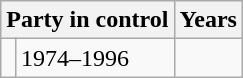<table class="wikitable">
<tr>
<th colspan="2">Party in control</th>
<th>Years</th>
</tr>
<tr>
<td></td>
<td>1974–1996</td>
</tr>
</table>
